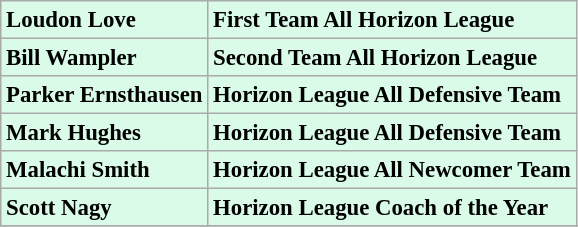<table class="wikitable" style="background:#d9fbe8; font-size:95%;">
<tr>
<td><strong>Loudon Love</strong></td>
<td><strong>First Team All Horizon League</strong></td>
</tr>
<tr>
<td><strong>Bill Wampler</strong></td>
<td><strong>Second Team All Horizon League</strong></td>
</tr>
<tr>
<td><strong>Parker Ernsthausen</strong></td>
<td><strong>Horizon League All Defensive Team</strong></td>
</tr>
<tr>
<td><strong>Mark Hughes</strong></td>
<td><strong>Horizon League All Defensive Team</strong></td>
</tr>
<tr>
<td><strong>Malachi Smith</strong></td>
<td><strong>Horizon League All Newcomer Team</strong></td>
</tr>
<tr>
<td><strong>Scott Nagy</strong></td>
<td><strong>Horizon League Coach of the Year</strong></td>
</tr>
<tr>
</tr>
</table>
